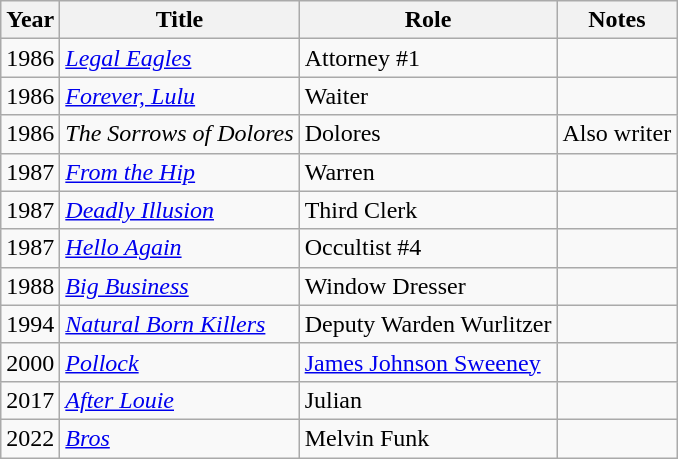<table class="wikitable sortable">
<tr>
<th>Year</th>
<th>Title</th>
<th>Role</th>
<th>Notes</th>
</tr>
<tr>
<td>1986</td>
<td><em><a href='#'>Legal Eagles</a></em></td>
<td>Attorney #1</td>
<td></td>
</tr>
<tr>
<td>1986</td>
<td><a href='#'><em>Forever, Lulu</em></a></td>
<td>Waiter</td>
<td></td>
</tr>
<tr>
<td>1986</td>
<td><em>The Sorrows of Dolores</em></td>
<td>Dolores</td>
<td>Also writer</td>
</tr>
<tr>
<td>1987</td>
<td><a href='#'><em>From the Hip</em></a></td>
<td>Warren</td>
<td></td>
</tr>
<tr>
<td>1987</td>
<td><em><a href='#'>Deadly Illusion</a></em></td>
<td>Third Clerk</td>
<td></td>
</tr>
<tr>
<td>1987</td>
<td><a href='#'><em>Hello Again</em></a></td>
<td>Occultist #4</td>
<td></td>
</tr>
<tr>
<td>1988</td>
<td><a href='#'><em>Big Business</em></a></td>
<td>Window Dresser</td>
<td></td>
</tr>
<tr>
<td>1994</td>
<td><em><a href='#'>Natural Born Killers</a></em></td>
<td>Deputy Warden Wurlitzer</td>
<td></td>
</tr>
<tr>
<td>2000</td>
<td><a href='#'><em>Pollock</em></a></td>
<td><a href='#'>James Johnson Sweeney</a></td>
<td></td>
</tr>
<tr>
<td>2017</td>
<td><em><a href='#'>After Louie</a></em></td>
<td>Julian</td>
<td></td>
</tr>
<tr>
<td>2022</td>
<td><a href='#'><em>Bros</em></a></td>
<td>Melvin Funk</td>
<td></td>
</tr>
</table>
